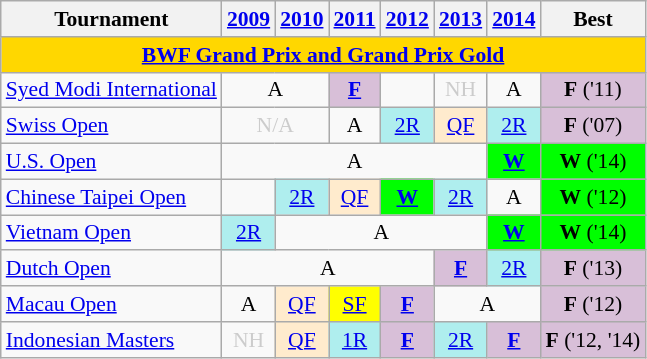<table class="wikitable" style="font-size: 90%; text-align:center">
<tr>
<th>Tournament</th>
<th><a href='#'>2009</a></th>
<th><a href='#'>2010</a></th>
<th><a href='#'>2011</a></th>
<th><a href='#'>2012</a></th>
<th><a href='#'>2013</a></th>
<th><a href='#'>2014</a></th>
<th>Best</th>
</tr>
<tr bgcolor=FFD700>
<td colspan="8" align=center><strong><a href='#'>BWF Grand Prix and Grand Prix Gold</a></strong></td>
</tr>
<tr>
<td align=left><a href='#'>Syed Modi International</a></td>
<td colspan="2">A</td>
<td bgcolor=D8BFD8><a href='#'><strong>F</strong></a></td>
<td></td>
<td style=color:#ccc>NH</td>
<td>A</td>
<td bgcolor=D8BFD8><strong>F</strong> ('11)</td>
</tr>
<tr>
<td align=left><a href='#'>Swiss Open</a></td>
<td colspan="2" style=color:#ccc>N/A</td>
<td>A</td>
<td bgcolor=AFEEEE><a href='#'>2R</a></td>
<td bgcolor=ffebcd><a href='#'>QF</a></td>
<td bgcolor=AFEEEE><a href='#'>2R</a></td>
<td bgcolor=D8BFD8><strong>F</strong> ('07)</td>
</tr>
<tr>
<td align=left><a href='#'>U.S. Open</a></td>
<td colspan="5">A</td>
<td bgcolor=00FF00><a href='#'><strong>W</strong></a></td>
<td bgcolor=00FF00><strong>W</strong> ('14)</td>
</tr>
<tr>
<td align=left><a href='#'>Chinese Taipei Open</a></td>
<td></td>
<td bgcolor=AFEEEE><a href='#'>2R</a></td>
<td bgcolor=ffebcd><a href='#'>QF</a></td>
<td bgcolor=00FF00><a href='#'><strong>W</strong></a></td>
<td bgcolor=AFEEEE><a href='#'>2R</a></td>
<td>A</td>
<td bgcolor=00FF00><strong>W</strong> ('12)</td>
</tr>
<tr>
<td align=left><a href='#'>Vietnam Open</a></td>
<td bgcolor=AFEEEE><a href='#'>2R</a></td>
<td colspan="4">A</td>
<td bgcolor=00FF00><a href='#'><strong>W</strong></a></td>
<td bgcolor=00FF00><strong>W</strong> ('14)</td>
</tr>
<tr>
<td align=left><a href='#'>Dutch Open</a></td>
<td colspan="4">A</td>
<td bgcolor=D8BFD8><a href='#'><strong>F</strong></a></td>
<td bgcolor=AFEEEE><a href='#'>2R</a></td>
<td bgcolor=D8BFD8><strong>F</strong> ('13)</td>
</tr>
<tr>
<td align=left><a href='#'>Macau Open</a></td>
<td>A</td>
<td bgcolor=ffebcd><a href='#'>QF</a></td>
<td bgcolor=FFFF00><a href='#'>SF</a></td>
<td bgcolor=D8BFD8><a href='#'><strong>F</strong></a></td>
<td colspan="2">A</td>
<td bgcolor=D8BFD8><strong>F</strong> ('12)</td>
</tr>
<tr>
<td align=left><a href='#'>Indonesian Masters</a></td>
<td style=color:#ccc>NH</td>
<td bgcolor=ffebcd><a href='#'>QF</a></td>
<td bgcolor=AFEEEE><a href='#'>1R</a></td>
<td bgcolor=D8BFD8><a href='#'><strong>F</strong></a></td>
<td bgcolor=AFEEEE><a href='#'>2R</a></td>
<td bgcolor=D8BFD8><a href='#'><strong>F</strong></a></td>
<td bgcolor=D8BFD8><strong>F</strong> ('12, '14)</td>
</tr>
</table>
